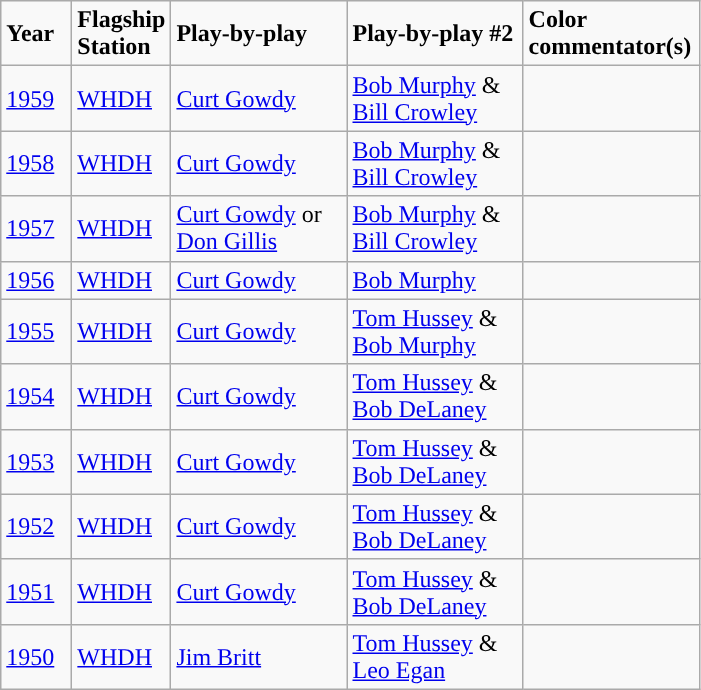<table class="wikitable">
<tr>
<td width="40"><strong>Year</strong></td>
<td width="40"><strong>Flagship Station</strong></td>
<td width="110"><strong>Play-by-play</strong></td>
<td width="110"><strong>Play-by-play #2</strong></td>
<td width="110"><strong>Color commentator(s)</strong></td>
</tr>
<tr>
<td><a href='#'>1959</a></td>
<td><a href='#'>WHDH</a></td>
<td><a href='#'>Curt Gowdy</a></td>
<td><a href='#'>Bob Murphy</a> & <a href='#'>Bill Crowley</a></td>
<td></td>
</tr>
<tr>
<td><a href='#'>1958</a></td>
<td><a href='#'>WHDH</a></td>
<td><a href='#'>Curt Gowdy</a></td>
<td><a href='#'>Bob Murphy</a> & <a href='#'>Bill Crowley</a></td>
<td></td>
</tr>
<tr>
<td><a href='#'>1957</a></td>
<td><a href='#'>WHDH</a></td>
<td><a href='#'>Curt Gowdy</a> or <a href='#'>Don Gillis</a></td>
<td><a href='#'>Bob Murphy</a> & <a href='#'>Bill Crowley</a></td>
<td></td>
</tr>
<tr>
<td><a href='#'>1956</a></td>
<td><a href='#'>WHDH</a></td>
<td><a href='#'>Curt Gowdy</a></td>
<td><a href='#'>Bob Murphy</a></td>
<td></td>
</tr>
<tr>
<td><a href='#'>1955</a></td>
<td><a href='#'>WHDH</a></td>
<td><a href='#'>Curt Gowdy</a></td>
<td><a href='#'>Tom Hussey</a> & <a href='#'>Bob Murphy</a></td>
<td></td>
</tr>
<tr>
<td><a href='#'>1954</a></td>
<td><a href='#'>WHDH</a></td>
<td><a href='#'>Curt Gowdy</a></td>
<td><a href='#'>Tom Hussey</a> & <a href='#'>Bob DeLaney</a></td>
<td></td>
</tr>
<tr>
<td><a href='#'>1953</a></td>
<td><a href='#'>WHDH</a></td>
<td><a href='#'>Curt Gowdy</a></td>
<td><a href='#'>Tom Hussey</a> & <a href='#'>Bob DeLaney</a></td>
<td></td>
</tr>
<tr>
<td><a href='#'>1952</a></td>
<td><a href='#'>WHDH</a></td>
<td><a href='#'>Curt Gowdy</a></td>
<td><a href='#'>Tom Hussey</a> & <a href='#'>Bob DeLaney</a></td>
<td></td>
</tr>
<tr>
<td><a href='#'>1951</a></td>
<td><a href='#'>WHDH</a></td>
<td><a href='#'>Curt Gowdy</a></td>
<td><a href='#'>Tom Hussey</a> & <a href='#'>Bob DeLaney</a></td>
<td></td>
</tr>
<tr>
<td><a href='#'>1950</a></td>
<td><a href='#'>WHDH</a></td>
<td><a href='#'>Jim Britt</a></td>
<td><a href='#'>Tom Hussey</a> & <a href='#'>Leo Egan</a></td>
<td></td>
</tr>
</table>
